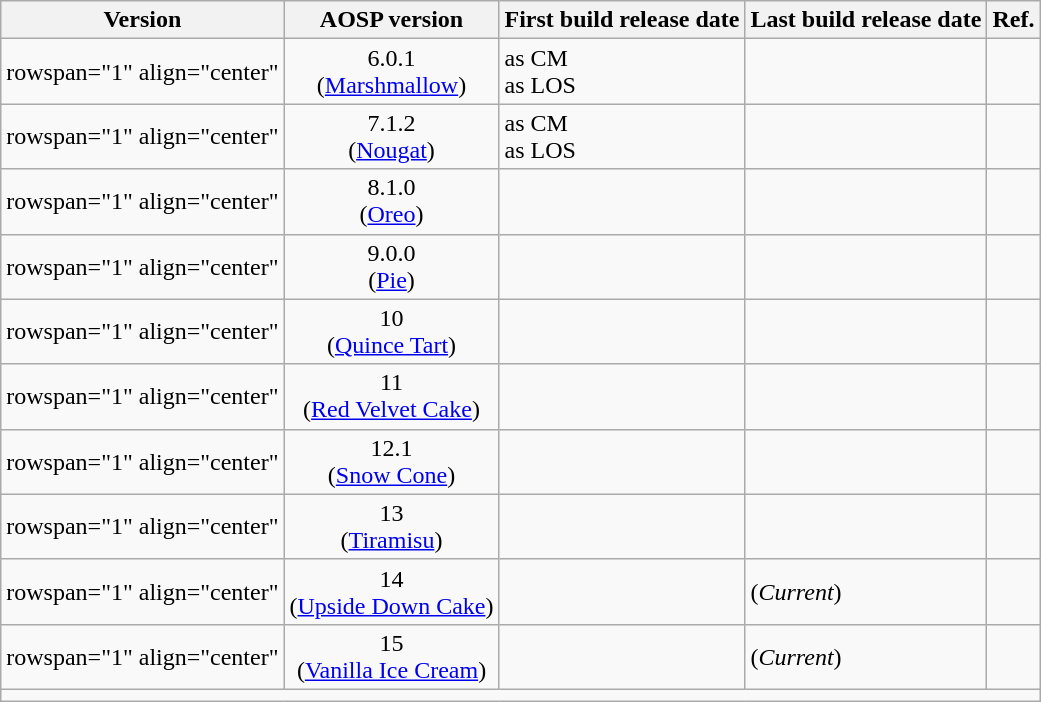<table class="wikitable sortable mw-collapsible">
<tr>
<th>Version</th>
<th>AOSP version</th>
<th>First build release date</th>
<th>Last build release date</th>
<th>Ref.</th>
</tr>
<tr>
<td>rowspan="1" align="center" </td>
<td style="text-align: center;">6.0.1<br>(<a href='#'>Marshmallow</a>)</td>
<td> as CM<br> as LOS</td>
<td></td>
<td></td>
</tr>
<tr>
<td>rowspan="1" align="center" </td>
<td style="text-align: center;">7.1.2 <br>(<a href='#'>Nougat</a>)</td>
<td> as CM<br> as LOS</td>
<td></td>
<td></td>
</tr>
<tr>
<td>rowspan="1" align="center" </td>
<td style="text-align: center;">8.1.0 <br>(<a href='#'>Oreo</a>)</td>
<td></td>
<td></td>
<td></td>
</tr>
<tr>
<td>rowspan="1" align="center" </td>
<td style="text-align: center;">9.0.0 <br>(<a href='#'>Pie</a>)</td>
<td></td>
<td></td>
<td></td>
</tr>
<tr>
<td>rowspan="1" align="center" </td>
<td style="text-align: center;">10 <br> (<a href='#'>Quince Tart</a>)</td>
<td></td>
<td></td>
<td></td>
</tr>
<tr>
<td>rowspan="1" align="center" </td>
<td style="text-align: center;">11 <br> (<a href='#'>Red Velvet Cake</a>)</td>
<td></td>
<td></td>
<td></td>
</tr>
<tr>
<td>rowspan="1" align="center" </td>
<td style="text-align: center;">12.1 <br> (<a href='#'>Snow Cone</a>)</td>
<td></td>
<td></td>
<td></td>
</tr>
<tr>
<td>rowspan="1" align="center" </td>
<td style="text-align: center;">13 <br> (<a href='#'>Tiramisu</a>)</td>
<td></td>
<td></td>
<td></td>
</tr>
<tr>
<td>rowspan="1" align="center" </td>
<td style="text-align: center;">14 <br> (<a href='#'>Upside Down Cake</a>)</td>
<td></td>
<td>(<em>Current</em>)</td>
<td></td>
</tr>
<tr>
<td>rowspan="1" align="center" </td>
<td style="text-align: center;">15 <br> (<a href='#'>Vanilla Ice Cream</a>)</td>
<td></td>
<td>(<em>Current</em>)</td>
<td></td>
</tr>
<tr>
<td colspan="5"><small></small></td>
</tr>
</table>
